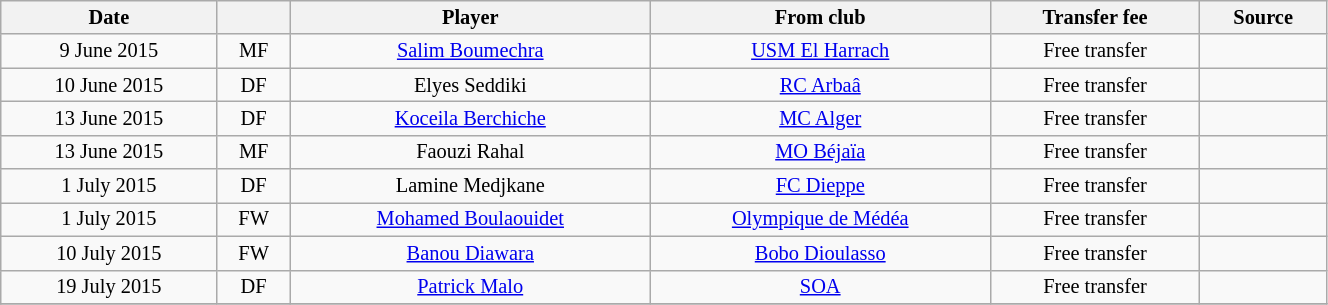<table class="wikitable sortable" style="width:70%; text-align:center; font-size:85%; text-align:centre;">
<tr>
<th>Date</th>
<th></th>
<th>Player</th>
<th>From club</th>
<th>Transfer fee</th>
<th>Source</th>
</tr>
<tr>
<td>9 June 2015</td>
<td>MF</td>
<td> <a href='#'>Salim Boumechra</a></td>
<td><a href='#'>USM El Harrach</a></td>
<td>Free transfer</td>
<td></td>
</tr>
<tr>
<td>10 June 2015</td>
<td>DF</td>
<td> Elyes Seddiki</td>
<td><a href='#'>RC Arbaâ</a></td>
<td>Free transfer</td>
<td></td>
</tr>
<tr>
<td>13 June 2015</td>
<td>DF</td>
<td> <a href='#'>Koceila Berchiche</a></td>
<td><a href='#'>MC Alger</a></td>
<td>Free transfer</td>
<td></td>
</tr>
<tr>
<td>13 June 2015</td>
<td>MF</td>
<td> Faouzi Rahal</td>
<td><a href='#'>MO Béjaïa</a></td>
<td>Free transfer</td>
<td></td>
</tr>
<tr>
<td>1 July 2015</td>
<td>DF</td>
<td> Lamine Medjkane</td>
<td> <a href='#'>FC Dieppe</a></td>
<td>Free transfer</td>
<td></td>
</tr>
<tr>
<td>1 July 2015</td>
<td>FW</td>
<td> <a href='#'>Mohamed Boulaouidet</a></td>
<td><a href='#'>Olympique de Médéa</a></td>
<td>Free transfer</td>
<td></td>
</tr>
<tr>
<td>10 July 2015</td>
<td>FW</td>
<td> <a href='#'>Banou Diawara</a></td>
<td> <a href='#'>Bobo Dioulasso</a></td>
<td>Free transfer</td>
<td></td>
</tr>
<tr>
<td>19 July 2015</td>
<td>DF</td>
<td> <a href='#'>Patrick Malo</a></td>
<td> <a href='#'>SOA</a></td>
<td>Free transfer</td>
<td></td>
</tr>
<tr>
</tr>
</table>
